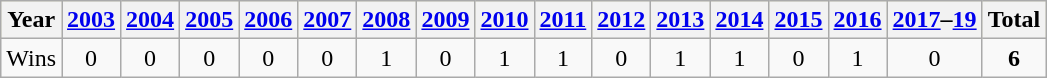<table class=wikitable>
<tr style=background:#ffc>
<th>Year</th>
<th><a href='#'>2003</a></th>
<th><a href='#'>2004</a></th>
<th><a href='#'>2005</a></th>
<th><a href='#'>2006</a></th>
<th><a href='#'>2007</a></th>
<th><a href='#'>2008</a></th>
<th><a href='#'>2009</a></th>
<th><a href='#'>2010</a></th>
<th><a href='#'>2011</a></th>
<th><a href='#'>2012</a></th>
<th><a href='#'>2013</a></th>
<th><a href='#'>2014</a></th>
<th><a href='#'>2015</a></th>
<th><a href='#'>2016</a></th>
<th><a href='#'>2017</a>–<a href='#'>19</a></th>
<th>Total</th>
</tr>
<tr align=center>
<td>Wins</td>
<td>0</td>
<td>0</td>
<td>0</td>
<td>0</td>
<td>0</td>
<td>1</td>
<td>0</td>
<td>1</td>
<td>1</td>
<td>0</td>
<td>1</td>
<td>1</td>
<td>0</td>
<td>1</td>
<td>0</td>
<td><strong>6</strong></td>
</tr>
</table>
